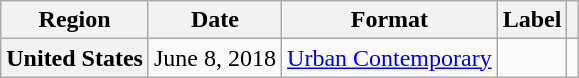<table class="wikitable plainrowheaders">
<tr>
<th scope="col">Region</th>
<th scope="col">Date</th>
<th scope="col">Format</th>
<th scope="col">Label</th>
<th scope="col"></th>
</tr>
<tr>
<th scope="row" rowspan="2">United States</th>
<td>June 8, 2018</td>
<td><a href='#'>Urban Contemporary</a></td>
<td rowspan="2"></td>
<td></td>
</tr>
</table>
